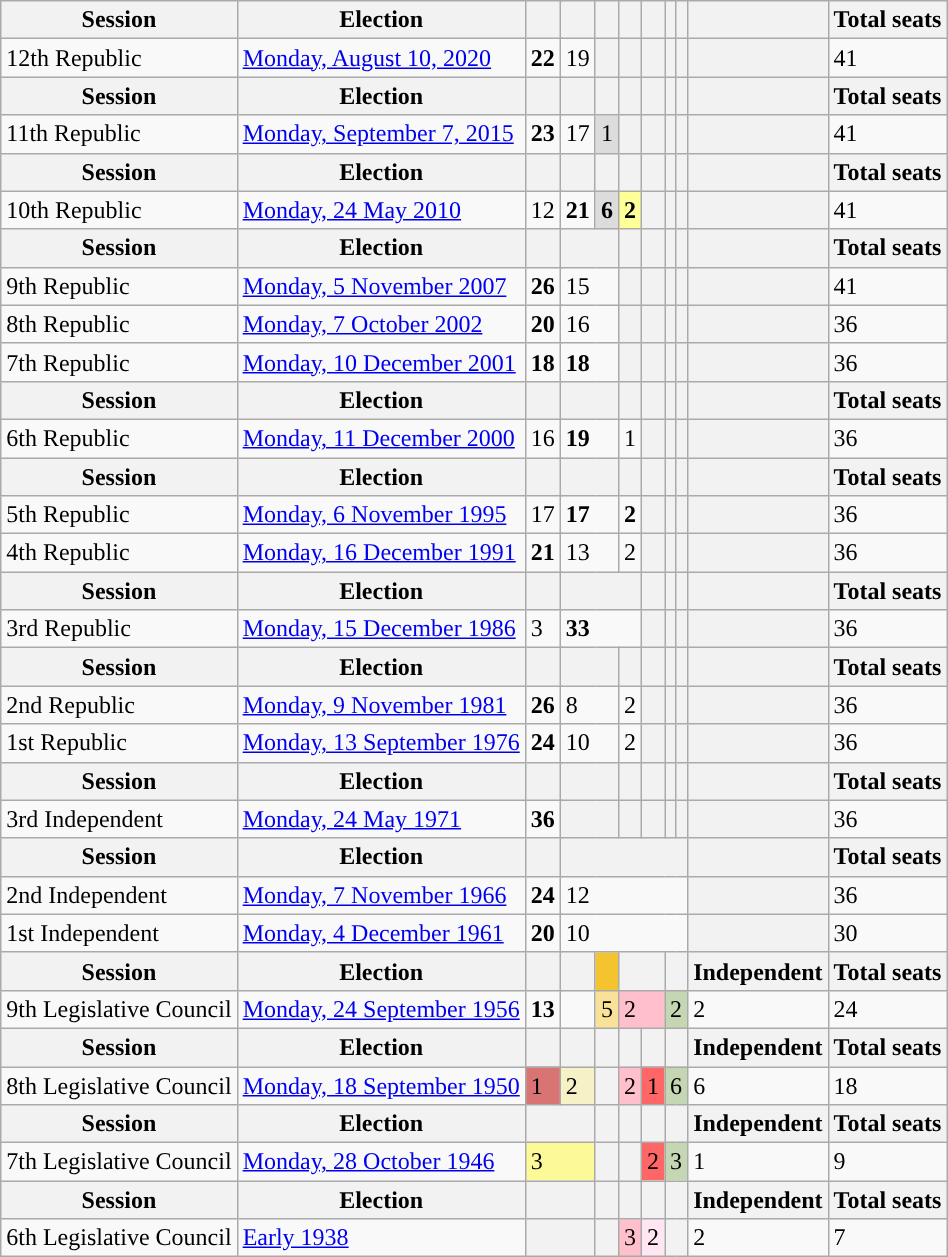<table class="wikitable">
<tr>
<th>Session</th>
<th>Election</th>
<th colspan="2" style="background:"><a href='#'></a></th>
<th style="background:"><a href='#'></a> </th>
<th></th>
<th></th>
<th></th>
<th></th>
<th></th>
<th></th>
<th>Total seats</th>
</tr>
<tr>
<td>12th Republic</td>
<td><a href='#'>Monday, August 10, 2020</a></td>
<td colspan="2" ><strong>22</strong></td>
<td>19</td>
<th></th>
<th></th>
<th></th>
<th></th>
<th></th>
<th></th>
<td>41</td>
</tr>
<tr>
<th>Session</th>
<th>Election</th>
<th colspan="2" style="background:"><a href='#'></a></th>
<th style="background:"><a href='#'></a> </th>
<th style="background:"><a href='#'></a></th>
<th></th>
<th></th>
<th></th>
<th></th>
<th></th>
<th>Total seats</th>
</tr>
<tr>
<td>11th Republic</td>
<td><a href='#'>Monday, September 7, 2015</a></td>
<td colspan="2" ><strong>23</strong></td>
<td>17</td>
<td bgcolor="DCDCDC">1</td>
<th></th>
<th></th>
<th></th>
<th></th>
<th></th>
<td>41</td>
</tr>
<tr>
<th>Session</th>
<th>Election</th>
<th colspan="2" style="background:"><a href='#'></a></th>
<th style="background:"><a href='#'></a> </th>
<th style="background:"><a href='#'></a></th>
<th style="background:"><a href='#'></a></th>
<th></th>
<th></th>
<th></th>
<th></th>
<th>Total seats</th>
</tr>
<tr>
<td>10th Republic</td>
<td><a href='#'>Monday, 24 May 2010</a></td>
<td colspan="2" >12</td>
<td><strong>21</strong></td>
<td bgcolor="DCDCDC"><strong>6</strong></td>
<td bgcolor="ffff99"><strong>2</strong></td>
<th></th>
<th></th>
<th></th>
<th></th>
<td>41</td>
</tr>
<tr>
<th>Session</th>
<th>Election</th>
<th colspan="2" style="background:"><a href='#'></a></th>
<th colspan="2" style="background:"><a href='#'></a></th>
<th></th>
<th></th>
<th></th>
<th></th>
<th></th>
<th>Total seats</th>
</tr>
<tr>
<td>9th Republic</td>
<td><a href='#'>Monday, 5 November 2007</a></td>
<td colspan="2" ><strong>26</strong></td>
<td colspan="2" >15</td>
<th></th>
<th></th>
<th></th>
<th></th>
<th></th>
<td>41</td>
</tr>
<tr>
<td>8th Republic</td>
<td><a href='#'>Monday, 7 October 2002</a></td>
<td colspan="2" ><strong>20</strong></td>
<td colspan="2" >16</td>
<th></th>
<th></th>
<th></th>
<th></th>
<th></th>
<td>36</td>
</tr>
<tr>
<td>7th Republic</td>
<td><a href='#'>Monday, 10 December 2001</a></td>
<td colspan="2" ><strong>18</strong></td>
<td colspan="2" ><strong>18</strong></td>
<th></th>
<th></th>
<th></th>
<th></th>
<th></th>
<td>36</td>
</tr>
<tr>
<th>Session</th>
<th>Election</th>
<th colspan="2" style="background:"><a href='#'></a></th>
<th colspan="2" style="background:"><a href='#'></a></th>
<th style="background:"><a href='#'></a></th>
<th></th>
<th></th>
<th></th>
<th></th>
<th>Total seats</th>
</tr>
<tr>
<td>6th Republic</td>
<td><a href='#'>Monday, 11 December 2000</a></td>
<td colspan="2" >16</td>
<td colspan="2" ><strong>19</strong></td>
<td>1</td>
<th></th>
<th></th>
<th></th>
<th></th>
<td>36</td>
</tr>
<tr>
<th>Session</th>
<th>Election</th>
<th colspan="2" style="background:"><a href='#'></a></th>
<th colspan="2" style="background:"><a href='#'></a></th>
<th style="background:"><a href='#'></a></th>
<th></th>
<th></th>
<th></th>
<th></th>
<th>Total seats</th>
</tr>
<tr>
<td>5th Republic</td>
<td><a href='#'>Monday, 6 November 1995</a></td>
<td colspan="2" >17</td>
<td colspan="2" ><strong>17</strong></td>
<td><strong>2</strong></td>
<th></th>
<th></th>
<th></th>
<th></th>
<td>36</td>
</tr>
<tr>
<td>4th Republic</td>
<td><a href='#'>Monday, 16 December 1991</a></td>
<td colspan="2" ><strong>21</strong></td>
<td colspan="2" >13</td>
<td>2</td>
<th></th>
<th></th>
<th></th>
<th></th>
<td>36</td>
</tr>
<tr>
<th>Session</th>
<th>Election</th>
<th colspan="2" style="background:"><a href='#'></a></th>
<th colspan="3" style="background:"><a href='#'></a></th>
<th></th>
<th></th>
<th></th>
<th></th>
<th>Total seats</th>
</tr>
<tr>
<td>3rd Republic</td>
<td><a href='#'>Monday, 15 December 1986</a></td>
<td colspan="2" >3</td>
<td colspan="3" ><strong>33</strong></td>
<th></th>
<th></th>
<th></th>
<th></th>
<td>36</td>
</tr>
<tr>
<th>Session</th>
<th>Election</th>
<th colspan="2" style="background:"><a href='#'></a></th>
<th colspan="2" style="background:"><a href='#'></a></th>
<th style="background:"><a href='#'></a></th>
<th></th>
<th></th>
<th></th>
<th></th>
<th>Total seats</th>
</tr>
<tr>
<td>2nd Republic</td>
<td><a href='#'>Monday, 9 November 1981</a></td>
<td colspan="2" ><strong>26</strong></td>
<td colspan="2" >8</td>
<td>2</td>
<th></th>
<th></th>
<th></th>
<th></th>
<td>36</td>
</tr>
<tr>
<td>1st Republic</td>
<td><a href='#'>Monday, 13 September 1976</a></td>
<td colspan="2" ><strong>24</strong></td>
<td colspan="2" >10</td>
<td>2</td>
<th></th>
<th></th>
<th></th>
<th></th>
<td>36</td>
</tr>
<tr>
<th>Session</th>
<th>Election</th>
<th colspan="2" style="background:"><a href='#'></a></th>
<th colspan="2"></th>
<th></th>
<th></th>
<th></th>
<th></th>
<th></th>
<th>Total seats</th>
</tr>
<tr>
<td>3rd Independent</td>
<td><a href='#'>Monday, 24 May 1971</a></td>
<td colspan="2" ><strong>36</strong></td>
<th colspan="2"></th>
<th></th>
<th></th>
<th></th>
<th></th>
<th></th>
<td>36</td>
</tr>
<tr>
<th>Session</th>
<th>Election</th>
<th colspan="2" style="background:"><a href='#'></a></th>
<th colspan="6" style="background:"><a href='#'></a></th>
<th></th>
<th>Total seats</th>
</tr>
<tr>
<td>2nd Independent</td>
<td><a href='#'>Monday, 7 November 1966</a></td>
<td colspan="2" ><strong>24</strong></td>
<td colspan="6" >12</td>
<th></th>
<td>36</td>
</tr>
<tr>
<td>1st Independent</td>
<td><a href='#'>Monday, 4 December 1961</a></td>
<td colspan="2" ><strong>20</strong></td>
<td colspan="6" >10</td>
<th></th>
<td>30</td>
</tr>
<tr>
<th>Session</th>
<th>Election</th>
<th colspan="2" style="background:"><a href='#'></a></th>
<th></th>
<th style="background:#f4c430;"><a href='#'></a></th>
<th colspan="2" style="background:"><a href='#'></a></th>
<th colspan="2" style="background:"><a href='#'></a></th>
<th>Independent</th>
<th>Total seats</th>
</tr>
<tr>
<td>9th Legislative Council</td>
<td><a href='#'>Monday, 24 September 1956</a></td>
<td colspan="2" ><strong>13</strong></td>
<td></td>
<td bgcolor="F9E197">5</td>
<td colspan="2" bgcolor="ffc0cb">2</td>
<td colspan="2" bgcolor="C5D6B2">2</td>
<td>2</td>
<td>24</td>
</tr>
<tr>
<th>Session</th>
<th>Election</th>
<th style="background:"><a href='#'></a></th>
<th colspan="2" style="background:"><a href='#'></a></th>
<th></th>
<th style="background:"><a href='#'></a></th>
<th style="background:"><a href='#'></a></th>
<th colspan="2" style="background:"><a href='#'></a></th>
<th>Independent</th>
<th>Total seats</th>
</tr>
<tr>
<td>8th Legislative Council</td>
<td><a href='#'>Monday, 18 September 1950</a></td>
<td bgcolor="D87474">1</td>
<td colspan="2" bgcolor="F7F2C5">2</td>
<th></th>
<td bgcolor="ffc0cb">2</td>
<td bgcolor="FF6666">1</td>
<td colspan="2" bgcolor="C5D6B2">6</td>
<td>6</td>
<td>18</td>
</tr>
<tr>
<th>Session</th>
<th>Election</th>
<th colspan="3" style="background:"><a href='#'></a></th>
<th></th>
<th></th>
<th style="background:"><a href='#'></a></th>
<th colspan="2" style="background:"><a href='#'></a></th>
<th>Independent</th>
<th>Total seats</th>
</tr>
<tr>
<td>7th Legislative Council</td>
<td><a href='#'>Monday, 28 October 1946</a></td>
<td colspan="3" bgcolor="FCF999">3</td>
<th></th>
<th></th>
<td bgcolor="FF6666">2</td>
<td colspan="2" bgcolor="C5D6B2">3</td>
<td>1</td>
<td>9</td>
</tr>
<tr>
<th>Session</th>
<th>Election</th>
<th colspan="3"></th>
<th></th>
<th style="background:"><a href='#'></a></th>
<th style="background:"></th>
<th colspan="2"></th>
<th>Independent</th>
<th>Total seats</th>
</tr>
<tr>
<td>6th Legislative Council</td>
<td><a href='#'>Early 1938</a></td>
<th colspan="3"></th>
<th></th>
<td bgcolor="ffc0cb">3</td>
<td bgcolor="ffe6f2">2</td>
<th colspan="2"></th>
<td>2</td>
<td>7</td>
</tr>
</table>
